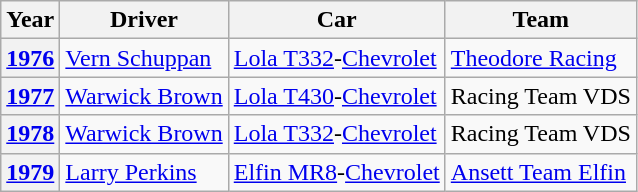<table class="wikitable">
<tr>
<th>Year</th>
<th>Driver</th>
<th>Car</th>
<th>Team</th>
</tr>
<tr>
<th><a href='#'>1976</a></th>
<td> <a href='#'>Vern Schuppan</a></td>
<td><a href='#'>Lola T332</a>-<a href='#'>Chevrolet</a></td>
<td> <a href='#'>Theodore Racing</a></td>
</tr>
<tr>
<th><a href='#'>1977</a></th>
<td> <a href='#'>Warwick Brown</a></td>
<td><a href='#'>Lola T430</a>-<a href='#'>Chevrolet</a></td>
<td> Racing Team VDS</td>
</tr>
<tr>
<th><a href='#'>1978</a></th>
<td> <a href='#'>Warwick Brown</a></td>
<td><a href='#'>Lola T332</a>-<a href='#'>Chevrolet</a></td>
<td> Racing Team VDS</td>
</tr>
<tr>
<th><a href='#'>1979</a></th>
<td> <a href='#'>Larry Perkins</a></td>
<td><a href='#'>Elfin MR8</a>-<a href='#'>Chevrolet</a></td>
<td> <a href='#'>Ansett Team Elfin</a></td>
</tr>
</table>
